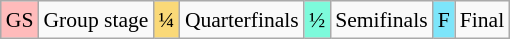<table class="wikitable" style="margin:0.5em auto; font-size:90%; line-height:1.25em;">
<tr>
<td style="background-color:#FFBBBB; text-align:center;">GS</td>
<td>Group stage</td>
<td style="background-color:#FAD978; text-align:center;">¼</td>
<td>Quarterfinals</td>
<td style="background-color:#7DFADB; text-align:center;">½</td>
<td>Semifinals</td>
<td style="background-color:#7DE5FA; text-align:center;">F</td>
<td>Final</td>
</tr>
</table>
